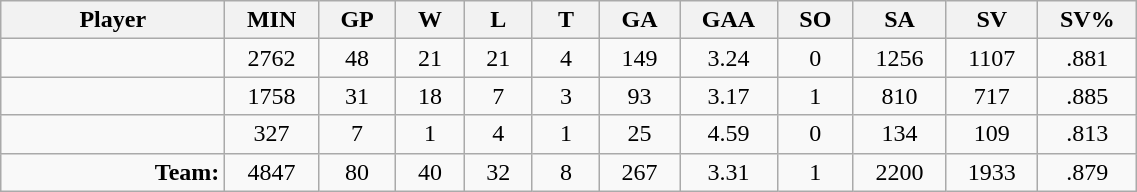<table class="wikitable sortable" width="60%">
<tr>
<th bgcolor="#DDDDFF" width="10%">Player</th>
<th width="3%" bgcolor="#DDDDFF" title="Minutes played">MIN</th>
<th width="3%" bgcolor="#DDDDFF" title="Games played in">GP</th>
<th width="3%" bgcolor="#DDDDFF" title="Wins">W</th>
<th width="3%" bgcolor="#DDDDFF"title="Losses">L</th>
<th width="3%" bgcolor="#DDDDFF" title="Ties">T</th>
<th width="3%" bgcolor="#DDDDFF" title="Goals against">GA</th>
<th width="3%" bgcolor="#DDDDFF" title="Goals against average">GAA</th>
<th width="3%" bgcolor="#DDDDFF"title="Shut-outs">SO</th>
<th width="3%" bgcolor="#DDDDFF" title="Shots against">SA</th>
<th width="3%" bgcolor="#DDDDFF" title="Shots saved">SV</th>
<th width="3%" bgcolor="#DDDDFF" title="Save percentage">SV%</th>
</tr>
<tr align="center">
<td align="right"></td>
<td>2762</td>
<td>48</td>
<td>21</td>
<td>21</td>
<td>4</td>
<td>149</td>
<td>3.24</td>
<td>0</td>
<td>1256</td>
<td>1107</td>
<td>.881</td>
</tr>
<tr align="center">
<td align="right"></td>
<td>1758</td>
<td>31</td>
<td>18</td>
<td>7</td>
<td>3</td>
<td>93</td>
<td>3.17</td>
<td>1</td>
<td>810</td>
<td>717</td>
<td>.885</td>
</tr>
<tr align="center">
<td align="right"></td>
<td>327</td>
<td>7</td>
<td>1</td>
<td>4</td>
<td>1</td>
<td>25</td>
<td>4.59</td>
<td>0</td>
<td>134</td>
<td>109</td>
<td>.813</td>
</tr>
<tr align="center">
<td align="right"><strong>Team:</strong></td>
<td>4847</td>
<td>80</td>
<td>40</td>
<td>32</td>
<td>8</td>
<td>267</td>
<td>3.31</td>
<td>1</td>
<td>2200</td>
<td>1933</td>
<td>.879</td>
</tr>
</table>
